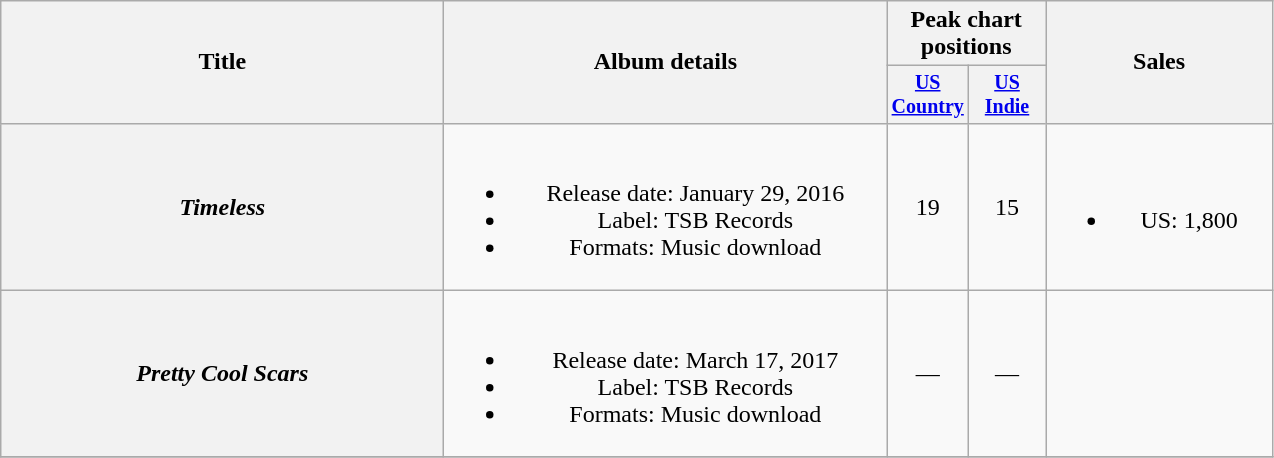<table class="wikitable plainrowheaders" style="text-align:center;">
<tr>
<th rowspan="2" style="width:18em;">Title</th>
<th rowspan="2" style="width:18em;">Album details</th>
<th colspan="2">Peak chart<br>positions</th>
<th rowspan="2" style="width:9em;">Sales</th>
</tr>
<tr style="font-size:smaller;">
<th style="width:45px;"><a href='#'>US Country</a></th>
<th style="width:45px;"><a href='#'>US Indie</a></th>
</tr>
<tr>
<th scope="row"><em>Timeless</em></th>
<td><br><ul><li>Release date: January 29, 2016</li><li>Label: TSB Records</li><li>Formats: Music download</li></ul></td>
<td>19</td>
<td>15</td>
<td><br><ul><li>US: 1,800</li></ul></td>
</tr>
<tr>
<th scope="row"><em>Pretty Cool Scars</em></th>
<td><br><ul><li>Release date: March 17, 2017</li><li>Label: TSB Records</li><li>Formats: Music download</li></ul></td>
<td>—</td>
<td>—</td>
<td></td>
</tr>
<tr>
</tr>
</table>
